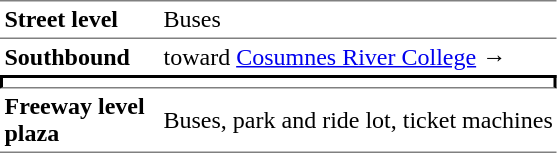<table border="0" cellspacing="0" cellpadding="3">
<tr>
<td style="border-top:solid 1px gray" width=100><strong>Street level</strong></td>
<td style="border-top:solid 1px gray">Buses</td>
</tr>
<tr>
<td style="border-top:solid 1px gray"><strong>Southbound</strong></td>
<td style="border-top:solid 1px gray">  toward <a href='#'>Cosumnes River College</a>  →</td>
</tr>
<tr>
<td colspan="2" style="border-top:solid 2px black;border-right:solid 2px black;border-left:solid 2px black;border-bottom:solid 1px gray;text-align:center"></td>
</tr>
<tr>
<td style="border-bottom:solid 1px gray"><strong>Freeway level plaza</strong></td>
<td style="border-bottom:solid 1px gray">Buses, park and ride lot, ticket machines</td>
</tr>
</table>
